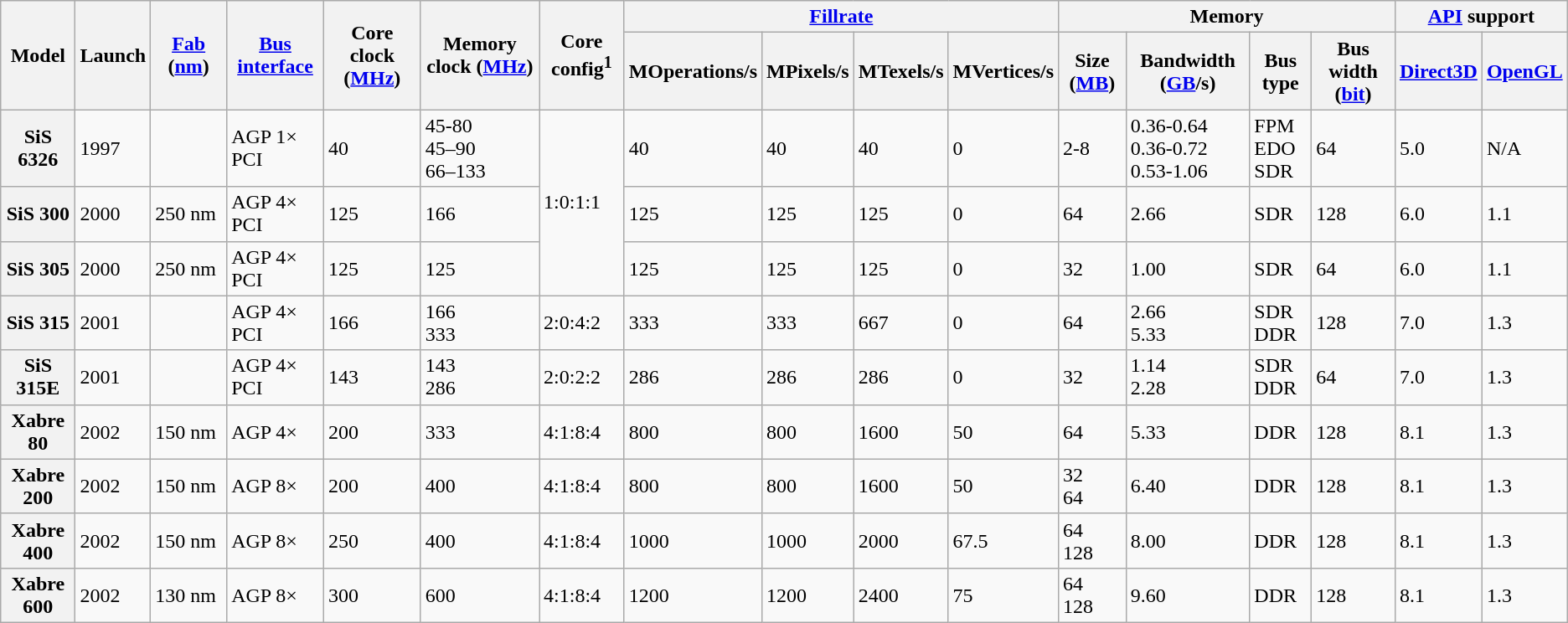<table class="wikitable">
<tr>
<th rowspan="2">Model</th>
<th rowspan="2">Launch</th>
<th rowspan="2"><a href='#'>Fab</a> (<a href='#'>nm</a>)</th>
<th rowspan="2"><a href='#'>Bus</a> <a href='#'>interface</a></th>
<th rowspan="2">Core clock (<a href='#'>MHz</a>)</th>
<th rowspan="2">Memory clock (<a href='#'>MHz</a>)</th>
<th rowspan="2">Core config<sup>1</sup></th>
<th colspan="4"><a href='#'>Fillrate</a></th>
<th colspan="4">Memory</th>
<th colspan="2"><a href='#'>API</a> support</th>
</tr>
<tr>
<th>MOperations/s</th>
<th>MPixels/s</th>
<th>MTexels/s</th>
<th>MVertices/s</th>
<th>Size (<a href='#'>MB</a>)</th>
<th>Bandwidth (<a href='#'>GB</a>/s)</th>
<th>Bus type</th>
<th>Bus width (<a href='#'>bit</a>)</th>
<th><a href='#'>Direct3D</a></th>
<th><a href='#'>OpenGL</a></th>
</tr>
<tr>
<th>SiS 6326</th>
<td>1997</td>
<td></td>
<td>AGP 1×<br>PCI</td>
<td>40</td>
<td>45-80<br>45–90<br>66–133</td>
<td rowspan="3">1:0:1:1</td>
<td>40</td>
<td>40</td>
<td>40</td>
<td>0</td>
<td>2-8</td>
<td>0.36-0.64<br>0.36-0.72<br>0.53-1.06</td>
<td>FPM<br>EDO<br>SDR</td>
<td>64</td>
<td>5.0</td>
<td>N/A</td>
</tr>
<tr>
<th>SiS 300</th>
<td>2000</td>
<td>250 nm</td>
<td>AGP 4×<br>PCI</td>
<td>125</td>
<td>166</td>
<td>125</td>
<td>125</td>
<td>125</td>
<td>0</td>
<td>64</td>
<td>2.66</td>
<td>SDR</td>
<td>128</td>
<td>6.0</td>
<td>1.1</td>
</tr>
<tr>
<th>SiS 305</th>
<td>2000</td>
<td>250 nm</td>
<td>AGP 4×<br>PCI</td>
<td>125</td>
<td>125</td>
<td>125</td>
<td>125</td>
<td>125</td>
<td>0</td>
<td>32</td>
<td>1.00</td>
<td>SDR</td>
<td>64</td>
<td>6.0</td>
<td>1.1</td>
</tr>
<tr>
<th>SiS 315</th>
<td>2001</td>
<td></td>
<td>AGP 4×<br>PCI</td>
<td>166</td>
<td>166<br>333</td>
<td>2:0:4:2</td>
<td>333</td>
<td>333</td>
<td>667</td>
<td>0</td>
<td>64</td>
<td>2.66<br>5.33</td>
<td>SDR<br>DDR</td>
<td>128</td>
<td>7.0</td>
<td>1.3</td>
</tr>
<tr>
<th>SiS 315E</th>
<td>2001</td>
<td></td>
<td>AGP 4×<br>PCI</td>
<td>143</td>
<td>143<br>286</td>
<td>2:0:2:2</td>
<td>286</td>
<td>286</td>
<td>286</td>
<td>0</td>
<td>32</td>
<td>1.14<br>2.28</td>
<td>SDR<br>DDR</td>
<td>64</td>
<td>7.0</td>
<td>1.3</td>
</tr>
<tr>
<th>Xabre 80</th>
<td>2002</td>
<td>150 nm</td>
<td>AGP 4×</td>
<td>200</td>
<td>333</td>
<td>4:1:8:4</td>
<td>800</td>
<td>800</td>
<td>1600</td>
<td>50</td>
<td>64</td>
<td>5.33</td>
<td>DDR</td>
<td>128</td>
<td>8.1</td>
<td>1.3</td>
</tr>
<tr>
<th>Xabre 200</th>
<td>2002</td>
<td>150 nm</td>
<td>AGP 8×</td>
<td>200</td>
<td>400</td>
<td>4:1:8:4</td>
<td>800</td>
<td>800</td>
<td>1600</td>
<td>50</td>
<td>32<br>64</td>
<td>6.40</td>
<td>DDR</td>
<td>128</td>
<td>8.1</td>
<td>1.3</td>
</tr>
<tr>
<th>Xabre 400</th>
<td>2002</td>
<td>150 nm</td>
<td>AGP 8×</td>
<td>250</td>
<td>400</td>
<td>4:1:8:4</td>
<td>1000</td>
<td>1000</td>
<td>2000</td>
<td>67.5</td>
<td>64<br>128</td>
<td>8.00</td>
<td>DDR</td>
<td>128</td>
<td>8.1</td>
<td>1.3</td>
</tr>
<tr>
<th>Xabre 600</th>
<td>2002</td>
<td>130 nm</td>
<td>AGP 8×</td>
<td>300</td>
<td>600</td>
<td>4:1:8:4</td>
<td>1200</td>
<td>1200</td>
<td>2400</td>
<td>75</td>
<td>64<br>128</td>
<td>9.60</td>
<td>DDR</td>
<td>128</td>
<td>8.1</td>
<td>1.3</td>
</tr>
</table>
